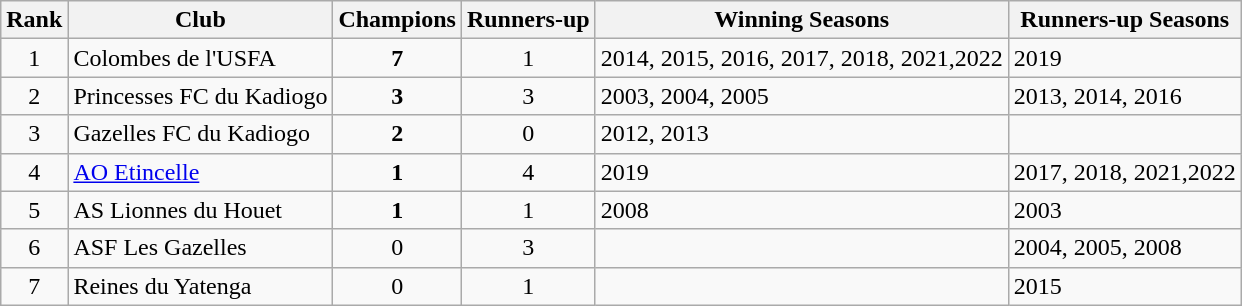<table class="wikitable">
<tr>
<th>Rank</th>
<th>Club</th>
<th>Champions</th>
<th>Runners-up</th>
<th>Winning Seasons</th>
<th>Runners-up Seasons</th>
</tr>
<tr>
<td align=center>1</td>
<td>Colombes de l'USFA</td>
<td align=center><strong>7</strong></td>
<td align=center>1</td>
<td>2014, 2015, 2016, 2017, 2018, 2021,2022</td>
<td>2019</td>
</tr>
<tr>
<td align=center>2</td>
<td>Princesses FC du Kadiogo</td>
<td align=center><strong>3</strong></td>
<td align=center>3</td>
<td>2003, 2004, 2005</td>
<td>2013, 2014, 2016</td>
</tr>
<tr>
<td align=center>3</td>
<td>Gazelles FC du Kadiogo</td>
<td align=center><strong>2</strong></td>
<td align=center>0</td>
<td>2012, 2013</td>
<td></td>
</tr>
<tr>
<td align=center>4</td>
<td><a href='#'>AO Etincelle</a></td>
<td align=center><strong>1</strong></td>
<td align=center>4</td>
<td>2019</td>
<td>2017, 2018, 2021,2022</td>
</tr>
<tr>
<td align=center>5</td>
<td>AS Lionnes du Houet</td>
<td align=center><strong>1</strong></td>
<td align=center>1</td>
<td>2008</td>
<td>2003</td>
</tr>
<tr>
<td align=center>6</td>
<td>ASF Les Gazelles</td>
<td align=center>0</td>
<td align=center>3</td>
<td></td>
<td>2004, 2005, 2008</td>
</tr>
<tr>
<td align=center>7</td>
<td>Reines du Yatenga</td>
<td align=center>0</td>
<td align=center>1</td>
<td></td>
<td>2015</td>
</tr>
</table>
